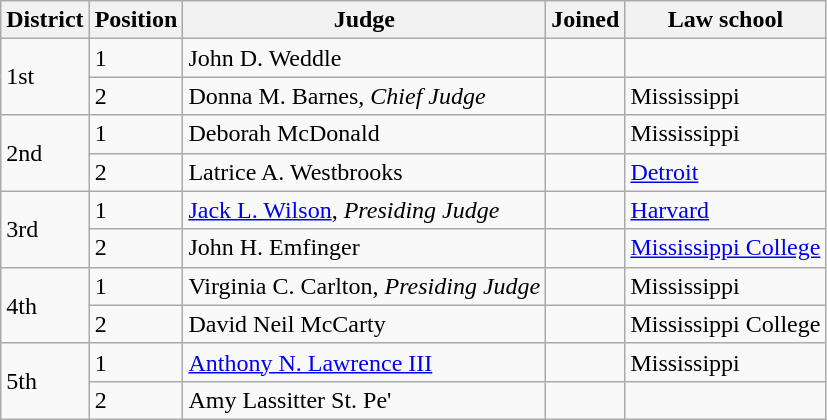<table class="sortable wikitable">
<tr>
<th>District</th>
<th>Position</th>
<th>Judge</th>
<th>Joined</th>
<th>Law school</th>
</tr>
<tr>
<td rowspan=2>1st</td>
<td>1</td>
<td>John D. Weddle</td>
<td></td>
<td></td>
</tr>
<tr>
<td>2</td>
<td>Donna M. Barnes, <em>Chief Judge</em></td>
<td></td>
<td>Mississippi</td>
</tr>
<tr>
<td rowspan=2>2nd</td>
<td>1</td>
<td>Deborah McDonald</td>
<td></td>
<td>Mississippi</td>
</tr>
<tr>
<td>2</td>
<td>Latrice A. Westbrooks</td>
<td></td>
<td><a href='#'>Detroit</a></td>
</tr>
<tr>
<td rowspan=2>3rd</td>
<td>1</td>
<td><a href='#'>Jack L. Wilson</a>, <em>Presiding Judge</em></td>
<td></td>
<td><a href='#'>Harvard</a></td>
</tr>
<tr>
<td>2</td>
<td>John H. Emfinger</td>
<td></td>
<td><a href='#'>Mississippi College</a></td>
</tr>
<tr>
<td rowspan=2>4th</td>
<td>1</td>
<td>Virginia C. Carlton, <em>Presiding Judge</em></td>
<td></td>
<td>Mississippi</td>
</tr>
<tr>
<td>2</td>
<td>David Neil McCarty</td>
<td></td>
<td>Mississippi College</td>
</tr>
<tr>
<td rowspan=2>5th</td>
<td>1</td>
<td><a href='#'>Anthony N. Lawrence III</a></td>
<td></td>
<td>Mississippi</td>
</tr>
<tr>
<td>2</td>
<td>Amy Lassitter St. Pe'</td>
<td></td>
<td></td>
</tr>
</table>
